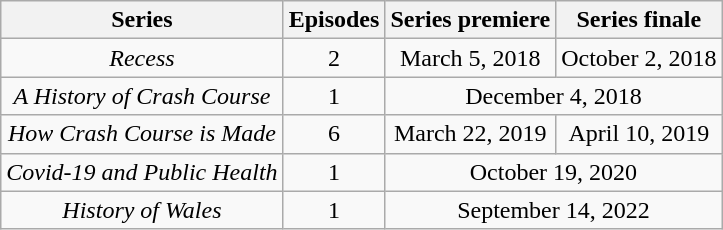<table class="wikitable" style="text-align:center">
<tr>
<th>Series</th>
<th>Episodes</th>
<th>Series premiere</th>
<th>Series finale</th>
</tr>
<tr>
<td style="text-align:center;"><em>Recess</em></td>
<td>2</td>
<td style="text-align:center;">March 5, 2018</td>
<td style="text-align:center;">October 2, 2018</td>
</tr>
<tr>
<td style="text-align:center;"><em>A History of Crash Course</em></td>
<td>1</td>
<td colspan="2">December 4, 2018</td>
</tr>
<tr>
<td style="text-align:center;"><em>How Crash Course is Made</em></td>
<td>6</td>
<td style="text-align:center;">March 22, 2019</td>
<td style="text-align:center;">April 10, 2019</td>
</tr>
<tr>
<td style="text-align:center;"><em>Covid-19 and Public Health</em></td>
<td>1</td>
<td colspan="2">October 19, 2020</td>
</tr>
<tr>
<td style="text-align:center;"><em>History of Wales</em></td>
<td>1</td>
<td colspan="2">September 14, 2022</td>
</tr>
</table>
